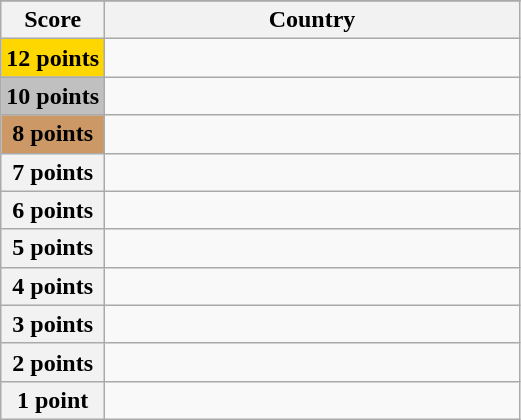<table class="wikitable">
<tr>
</tr>
<tr>
<th scope="col" width="20%">Score</th>
<th scope="col">Country</th>
</tr>
<tr>
<th scope="row" style="background:gold">12 points</th>
<td></td>
</tr>
<tr>
<th scope="row" style="background:silver">10 points</th>
<td></td>
</tr>
<tr>
<th scope="row" style="background:#CC9966">8 points</th>
<td></td>
</tr>
<tr>
<th scope="row">7 points</th>
<td></td>
</tr>
<tr>
<th scope="row">6 points</th>
<td></td>
</tr>
<tr>
<th scope="row">5 points</th>
<td></td>
</tr>
<tr>
<th scope="row">4 points</th>
<td></td>
</tr>
<tr>
<th scope="row">3 points</th>
<td></td>
</tr>
<tr>
<th scope="row">2 points</th>
<td></td>
</tr>
<tr>
<th scope="row">1 point</th>
<td></td>
</tr>
</table>
